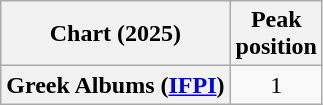<table class="wikitable sortable plainrowheaders" style="text-align:center">
<tr>
<th scope="col">Chart (2025)</th>
<th scope="col">Peak<br>position</th>
</tr>
<tr>
<th scope="row">Greek Albums (<a href='#'>IFPI</a>)</th>
<td>1</td>
</tr>
</table>
